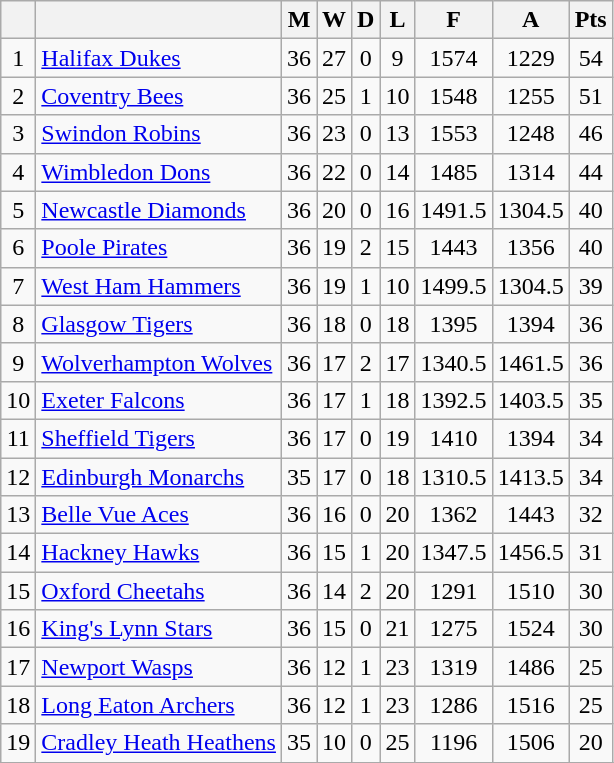<table class=wikitable>
<tr>
<th></th>
<th></th>
<th>M</th>
<th>W</th>
<th>D</th>
<th>L</th>
<th>F</th>
<th>A</th>
<th>Pts</th>
</tr>
<tr>
<td align="center">1</td>
<td><a href='#'>Halifax Dukes</a></td>
<td align="center">36</td>
<td align="center">27</td>
<td align="center">0</td>
<td align="center">9</td>
<td align="center">1574</td>
<td align="center">1229</td>
<td align="center">54</td>
</tr>
<tr>
<td align="center">2</td>
<td><a href='#'>Coventry Bees</a></td>
<td align="center">36</td>
<td align="center">25</td>
<td align="center">1</td>
<td align="center">10</td>
<td align="center">1548</td>
<td align="center">1255</td>
<td align="center">51</td>
</tr>
<tr>
<td align="center">3</td>
<td><a href='#'>Swindon Robins</a></td>
<td align="center">36</td>
<td align="center">23</td>
<td align="center">0</td>
<td align="center">13</td>
<td align="center">1553</td>
<td align="center">1248</td>
<td align="center">46</td>
</tr>
<tr>
<td align="center">4</td>
<td><a href='#'>Wimbledon Dons</a></td>
<td align="center">36</td>
<td align="center">22</td>
<td align="center">0</td>
<td align="center">14</td>
<td align="center">1485</td>
<td align="center">1314</td>
<td align="center">44</td>
</tr>
<tr>
<td align="center">5</td>
<td><a href='#'>Newcastle Diamonds</a></td>
<td align="center">36</td>
<td align="center">20</td>
<td align="center">0</td>
<td align="center">16</td>
<td align="center">1491.5</td>
<td align="center">1304.5</td>
<td align="center">40</td>
</tr>
<tr>
<td align="center">6</td>
<td><a href='#'>Poole Pirates</a></td>
<td align="center">36</td>
<td align="center">19</td>
<td align="center">2</td>
<td align="center">15</td>
<td align="center">1443</td>
<td align="center">1356</td>
<td align="center">40</td>
</tr>
<tr>
<td align="center">7</td>
<td><a href='#'>West Ham Hammers</a></td>
<td align="center">36</td>
<td align="center">19</td>
<td align="center">1</td>
<td align="center">10</td>
<td align="center">1499.5</td>
<td align="center">1304.5</td>
<td align="center">39</td>
</tr>
<tr>
<td align="center">8</td>
<td><a href='#'>Glasgow Tigers</a></td>
<td align="center">36</td>
<td align="center">18</td>
<td align="center">0</td>
<td align="center">18</td>
<td align="center">1395</td>
<td align="center">1394</td>
<td align="center">36</td>
</tr>
<tr>
<td align="center">9</td>
<td><a href='#'>Wolverhampton Wolves</a></td>
<td align="center">36</td>
<td align="center">17</td>
<td align="center">2</td>
<td align="center">17</td>
<td align="center">1340.5</td>
<td align="center">1461.5</td>
<td align="center">36</td>
</tr>
<tr>
<td align="center">10</td>
<td><a href='#'>Exeter Falcons</a></td>
<td align="center">36</td>
<td align="center">17</td>
<td align="center">1</td>
<td align="center">18</td>
<td align="center">1392.5</td>
<td align="center">1403.5</td>
<td align="center">35</td>
</tr>
<tr>
<td align="center">11</td>
<td><a href='#'>Sheffield Tigers</a></td>
<td align="center">36</td>
<td align="center">17</td>
<td align="center">0</td>
<td align="center">19</td>
<td align="center">1410</td>
<td align="center">1394</td>
<td align="center">34</td>
</tr>
<tr>
<td align="center">12</td>
<td><a href='#'>Edinburgh Monarchs</a></td>
<td align="center">35</td>
<td align="center">17</td>
<td align="center">0</td>
<td align="center">18</td>
<td align="center">1310.5</td>
<td align="center">1413.5</td>
<td align="center">34</td>
</tr>
<tr>
<td align="center">13</td>
<td><a href='#'>Belle Vue Aces</a></td>
<td align="center">36</td>
<td align="center">16</td>
<td align="center">0</td>
<td align="center">20</td>
<td align="center">1362</td>
<td align="center">1443</td>
<td align="center">32</td>
</tr>
<tr>
<td align="center">14</td>
<td><a href='#'>Hackney Hawks</a></td>
<td align="center">36</td>
<td align="center">15</td>
<td align="center">1</td>
<td align="center">20</td>
<td align="center">1347.5</td>
<td align="center">1456.5</td>
<td align="center">31</td>
</tr>
<tr>
<td align="center">15</td>
<td><a href='#'>Oxford Cheetahs</a></td>
<td align="center">36</td>
<td align="center">14</td>
<td align="center">2</td>
<td align="center">20</td>
<td align="center">1291</td>
<td align="center">1510</td>
<td align="center">30</td>
</tr>
<tr>
<td align="center">16</td>
<td><a href='#'>King's Lynn Stars</a></td>
<td align="center">36</td>
<td align="center">15</td>
<td align="center">0</td>
<td align="center">21</td>
<td align="center">1275</td>
<td align="center">1524</td>
<td align="center">30</td>
</tr>
<tr>
<td align="center">17</td>
<td><a href='#'>Newport Wasps</a></td>
<td align="center">36</td>
<td align="center">12</td>
<td align="center">1</td>
<td align="center">23</td>
<td align="center">1319</td>
<td align="center">1486</td>
<td align="center">25</td>
</tr>
<tr>
<td align="center">18</td>
<td><a href='#'>Long Eaton Archers</a></td>
<td align="center">36</td>
<td align="center">12</td>
<td align="center">1</td>
<td align="center">23</td>
<td align="center">1286</td>
<td align="center">1516</td>
<td align="center">25</td>
</tr>
<tr>
<td align="center">19</td>
<td><a href='#'>Cradley Heath Heathens</a></td>
<td align="center">35</td>
<td align="center">10</td>
<td align="center">0</td>
<td align="center">25</td>
<td align="center">1196</td>
<td align="center">1506</td>
<td align="center">20</td>
</tr>
<tr>
</tr>
</table>
